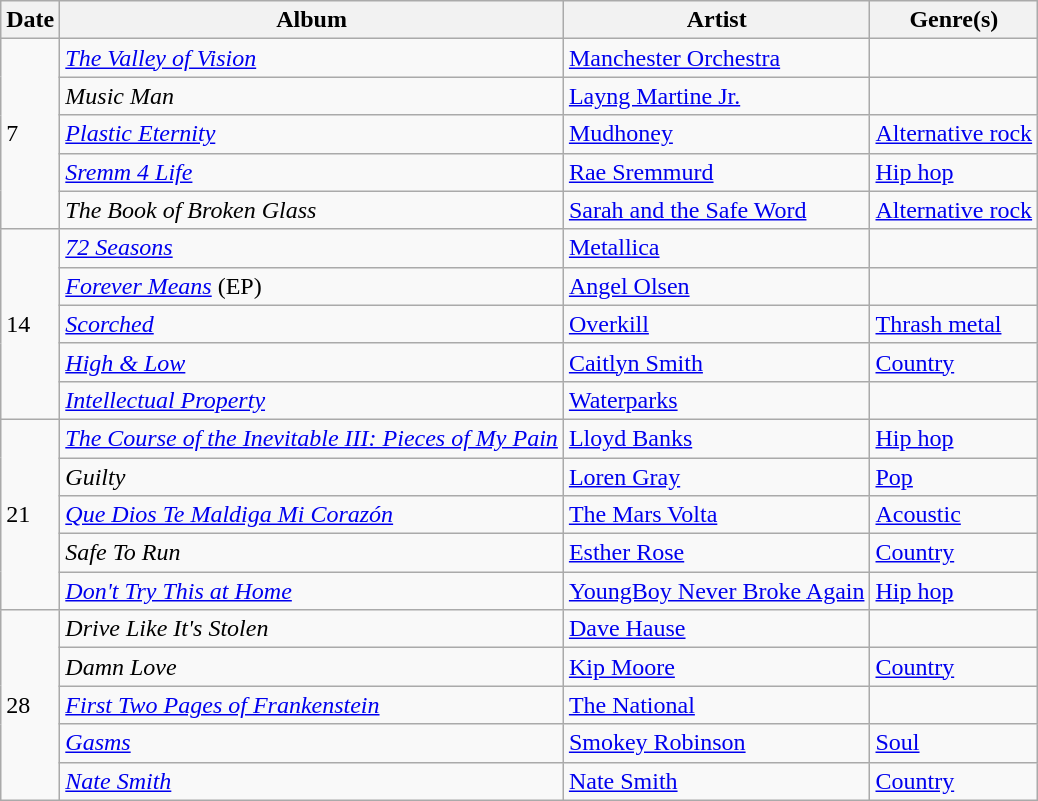<table class="wikitable">
<tr>
<th>Date</th>
<th>Album</th>
<th>Artist</th>
<th>Genre(s)</th>
</tr>
<tr>
<td rowspan="5">7</td>
<td><em><a href='#'>The Valley of Vision</a></em></td>
<td><a href='#'>Manchester Orchestra</a></td>
<td></td>
</tr>
<tr>
<td><em>Music Man</em></td>
<td><a href='#'>Layng Martine Jr.</a></td>
<td></td>
</tr>
<tr>
<td><em><a href='#'>Plastic Eternity</a></em></td>
<td><a href='#'>Mudhoney</a></td>
<td><a href='#'>Alternative rock</a></td>
</tr>
<tr>
<td><em><a href='#'>Sremm 4 Life</a></em></td>
<td><a href='#'>Rae Sremmurd</a></td>
<td><a href='#'>Hip hop</a></td>
</tr>
<tr>
<td><em>The Book of Broken Glass</em></td>
<td><a href='#'>Sarah and the Safe Word</a></td>
<td><a href='#'>Alternative rock</a></td>
</tr>
<tr>
<td rowspan="5">14</td>
<td><em><a href='#'>72 Seasons</a></em></td>
<td><a href='#'>Metallica</a></td>
<td></td>
</tr>
<tr>
<td><em><a href='#'>Forever Means</a></em> (EP)</td>
<td><a href='#'>Angel Olsen</a></td>
<td></td>
</tr>
<tr>
<td><em><a href='#'>Scorched</a></em></td>
<td><a href='#'>Overkill</a></td>
<td><a href='#'>Thrash metal</a></td>
</tr>
<tr>
<td><em><a href='#'>High & Low</a></em></td>
<td><a href='#'>Caitlyn Smith</a></td>
<td><a href='#'>Country</a></td>
</tr>
<tr>
<td><em><a href='#'>Intellectual Property</a></em></td>
<td><a href='#'>Waterparks</a></td>
<td></td>
</tr>
<tr>
<td rowspan="5">21</td>
<td><em><a href='#'>The Course of the Inevitable III: Pieces of My Pain</a></em></td>
<td><a href='#'>Lloyd Banks</a></td>
<td><a href='#'>Hip hop</a></td>
</tr>
<tr>
<td><em>Guilty</em></td>
<td><a href='#'>Loren Gray</a></td>
<td><a href='#'>Pop</a></td>
</tr>
<tr>
<td><em><a href='#'>Que Dios Te Maldiga Mi Corazón</a></em></td>
<td><a href='#'>The Mars Volta</a></td>
<td><a href='#'>Acoustic</a></td>
</tr>
<tr>
<td><em>Safe To Run</em></td>
<td><a href='#'>Esther Rose</a></td>
<td><a href='#'>Country</a></td>
</tr>
<tr>
<td><em><a href='#'>Don't Try This at Home</a></em></td>
<td><a href='#'>YoungBoy Never Broke Again</a></td>
<td><a href='#'>Hip hop</a></td>
</tr>
<tr>
<td rowspan="5">28</td>
<td><em>Drive Like It's Stolen</em></td>
<td><a href='#'>Dave Hause</a></td>
<td></td>
</tr>
<tr>
<td><em>Damn Love</em></td>
<td><a href='#'>Kip Moore</a></td>
<td><a href='#'>Country</a></td>
</tr>
<tr>
<td><em><a href='#'>First Two Pages of Frankenstein</a></em></td>
<td><a href='#'>The National</a></td>
<td></td>
</tr>
<tr>
<td><em><a href='#'>Gasms</a></em></td>
<td><a href='#'>Smokey Robinson</a></td>
<td><a href='#'>Soul</a></td>
</tr>
<tr>
<td><em><a href='#'>Nate Smith</a></em></td>
<td><a href='#'>Nate Smith</a></td>
<td><a href='#'>Country</a></td>
</tr>
</table>
